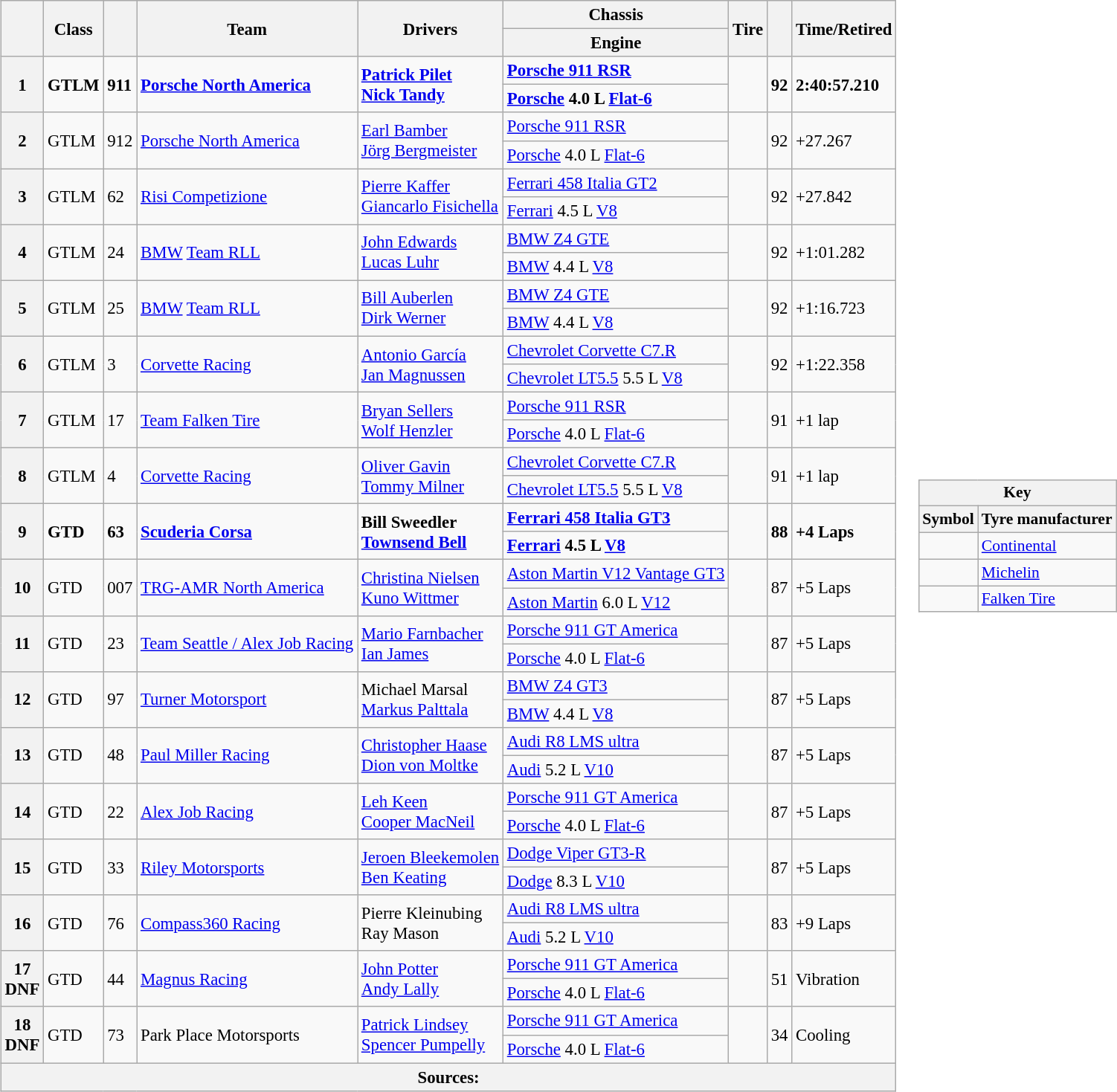<table>
<tr>
<td><br><table class="wikitable" style="font-size: 95%;">
<tr>
<th rowspan="2"></th>
<th rowspan="2">Class</th>
<th rowspan="2" class="unsortable"></th>
<th rowspan="2" class="unsortable">Team</th>
<th rowspan="2" class="unsortable">Drivers</th>
<th scope="col" class="unsortable">Chassis</th>
<th rowspan="2">Tire</th>
<th rowspan="2" class="unsortable"></th>
<th rowspan="2" class="unsortable">Time/Retired</th>
</tr>
<tr>
<th>Engine</th>
</tr>
<tr style="font-weight:bold">
<th rowspan="2">1</th>
<td rowspan="2">GTLM</td>
<td rowspan="2">911</td>
<td rowspan="2"> <a href='#'>Porsche North America</a></td>
<td rowspan="2"> <a href='#'>Patrick Pilet</a><br> <a href='#'>Nick Tandy</a></td>
<td><a href='#'>Porsche 911 RSR</a></td>
<td rowspan="2"></td>
<td rowspan="2">92</td>
<td rowspan="2">2:40:57.210</td>
</tr>
<tr style="font-weight:bold">
<td><a href='#'>Porsche</a> 4.0 L <a href='#'>Flat-6</a></td>
</tr>
<tr>
<th rowspan="2">2</th>
<td rowspan="2">GTLM</td>
<td rowspan="2">912</td>
<td rowspan="2"> <a href='#'>Porsche North America</a></td>
<td rowspan="2"> <a href='#'>Earl Bamber</a><br> <a href='#'>Jörg Bergmeister</a></td>
<td><a href='#'>Porsche 911 RSR</a></td>
<td rowspan="2"></td>
<td rowspan="2">92</td>
<td rowspan="2">+27.267</td>
</tr>
<tr>
<td><a href='#'>Porsche</a> 4.0 L <a href='#'>Flat-6</a></td>
</tr>
<tr>
<th rowspan="2">3</th>
<td rowspan="2">GTLM</td>
<td rowspan="2">62</td>
<td rowspan="2"> <a href='#'>Risi Competizione</a></td>
<td rowspan="2"> <a href='#'>Pierre Kaffer</a><br> <a href='#'>Giancarlo Fisichella</a></td>
<td><a href='#'>Ferrari 458 Italia GT2</a></td>
<td rowspan="2"></td>
<td rowspan="2">92</td>
<td rowspan="2">+27.842</td>
</tr>
<tr>
<td><a href='#'>Ferrari</a> 4.5 L <a href='#'>V8</a></td>
</tr>
<tr>
<th rowspan="2">4</th>
<td rowspan="2">GTLM</td>
<td rowspan="2">24</td>
<td rowspan="2"> <a href='#'>BMW</a> <a href='#'>Team RLL</a></td>
<td rowspan="2"> <a href='#'>John Edwards</a><br> <a href='#'>Lucas Luhr</a></td>
<td><a href='#'>BMW Z4 GTE</a></td>
<td rowspan="2"></td>
<td rowspan="2">92</td>
<td rowspan="2">+1:01.282</td>
</tr>
<tr>
<td><a href='#'>BMW</a> 4.4 L <a href='#'>V8</a></td>
</tr>
<tr>
<th rowspan="2">5</th>
<td rowspan="2">GTLM</td>
<td rowspan="2">25</td>
<td rowspan="2"> <a href='#'>BMW</a> <a href='#'>Team RLL</a></td>
<td rowspan="2"> <a href='#'>Bill Auberlen</a><br> <a href='#'>Dirk Werner</a></td>
<td><a href='#'>BMW Z4 GTE</a></td>
<td rowspan="2"></td>
<td rowspan="2">92</td>
<td rowspan="2">+1:16.723</td>
</tr>
<tr>
<td><a href='#'>BMW</a> 4.4 L <a href='#'>V8</a></td>
</tr>
<tr>
<th rowspan="2">6</th>
<td rowspan="2">GTLM</td>
<td rowspan="2">3</td>
<td rowspan="2"> <a href='#'>Corvette Racing</a></td>
<td rowspan="2"> <a href='#'>Antonio García</a><br> <a href='#'>Jan Magnussen</a></td>
<td><a href='#'>Chevrolet Corvette C7.R</a></td>
<td rowspan="2"></td>
<td rowspan="2">92</td>
<td rowspan="2">+1:22.358</td>
</tr>
<tr>
<td><a href='#'>Chevrolet LT5.5</a> 5.5 L <a href='#'>V8</a></td>
</tr>
<tr>
<th rowspan="2">7</th>
<td rowspan="2">GTLM</td>
<td rowspan="2">17</td>
<td rowspan="2"> <a href='#'>Team Falken Tire</a></td>
<td rowspan="2"> <a href='#'>Bryan Sellers</a><br> <a href='#'>Wolf Henzler</a></td>
<td><a href='#'>Porsche 911 RSR</a></td>
<td rowspan="2"></td>
<td rowspan="2">91</td>
<td rowspan="2">+1 lap</td>
</tr>
<tr>
<td><a href='#'>Porsche</a> 4.0 L <a href='#'>Flat-6</a></td>
</tr>
<tr>
<th rowspan="2">8</th>
<td rowspan="2">GTLM</td>
<td rowspan="2">4</td>
<td rowspan="2"> <a href='#'>Corvette Racing</a></td>
<td rowspan="2"> <a href='#'>Oliver Gavin</a><br> <a href='#'>Tommy Milner</a></td>
<td><a href='#'>Chevrolet Corvette C7.R</a></td>
<td rowspan="2"></td>
<td rowspan="2">91</td>
<td rowspan="2">+1 lap</td>
</tr>
<tr>
<td><a href='#'>Chevrolet LT5.5</a> 5.5 L <a href='#'>V8</a></td>
</tr>
<tr style="font-weight:bold">
<th rowspan="2">9</th>
<td rowspan="2">GTD</td>
<td rowspan="2">63</td>
<td rowspan="2"> <a href='#'>Scuderia Corsa</a></td>
<td rowspan="2"> Bill Sweedler<br> <a href='#'>Townsend Bell</a></td>
<td><a href='#'>Ferrari 458 Italia GT3</a></td>
<td rowspan="2"></td>
<td rowspan="2">88</td>
<td rowspan="2">+4 Laps</td>
</tr>
<tr style="font-weight:bold">
<td><a href='#'>Ferrari</a> 4.5 L <a href='#'>V8</a></td>
</tr>
<tr>
<th rowspan="2">10</th>
<td rowspan="2">GTD</td>
<td rowspan="2">007</td>
<td rowspan="2"> <a href='#'>TRG-AMR North America</a></td>
<td rowspan="2"> <a href='#'>Christina Nielsen</a><br> <a href='#'>Kuno Wittmer</a></td>
<td><a href='#'>Aston Martin V12 Vantage GT3</a></td>
<td rowspan="2"></td>
<td rowspan="2">87</td>
<td rowspan="2">+5 Laps</td>
</tr>
<tr>
<td><a href='#'>Aston Martin</a> 6.0 L <a href='#'>V12</a></td>
</tr>
<tr>
<th rowspan="2">11</th>
<td rowspan="2">GTD</td>
<td rowspan="2">23</td>
<td rowspan="2"> <a href='#'>Team Seattle / Alex Job Racing</a></td>
<td rowspan="2"> <a href='#'>Mario Farnbacher</a><br> <a href='#'>Ian James</a></td>
<td><a href='#'>Porsche 911 GT America</a></td>
<td rowspan="2"></td>
<td rowspan="2">87</td>
<td rowspan="2">+5 Laps</td>
</tr>
<tr>
<td><a href='#'>Porsche</a> 4.0 L <a href='#'>Flat-6</a></td>
</tr>
<tr>
<th rowspan="2">12</th>
<td rowspan="2">GTD</td>
<td rowspan="2">97</td>
<td rowspan="2"> <a href='#'>Turner Motorsport</a></td>
<td rowspan="2"> Michael Marsal<br> <a href='#'>Markus Palttala</a></td>
<td><a href='#'>BMW Z4 GT3</a></td>
<td rowspan="2"></td>
<td rowspan="2">87</td>
<td rowspan="2">+5 Laps</td>
</tr>
<tr>
<td><a href='#'>BMW</a> 4.4 L <a href='#'>V8</a></td>
</tr>
<tr>
<th rowspan="2">13</th>
<td rowspan="2">GTD</td>
<td rowspan="2">48</td>
<td rowspan="2"> <a href='#'>Paul Miller Racing</a></td>
<td rowspan="2"> <a href='#'>Christopher Haase</a><br> <a href='#'>Dion von Moltke</a></td>
<td><a href='#'>Audi R8 LMS ultra</a></td>
<td rowspan="2"></td>
<td rowspan="2">87</td>
<td rowspan="2">+5 Laps</td>
</tr>
<tr>
<td><a href='#'>Audi</a> 5.2 L <a href='#'>V10</a></td>
</tr>
<tr>
<th rowspan="2">14</th>
<td rowspan="2">GTD</td>
<td rowspan="2">22</td>
<td rowspan="2"> <a href='#'>Alex Job Racing</a></td>
<td rowspan="2"> <a href='#'>Leh Keen</a><br> <a href='#'>Cooper MacNeil</a></td>
<td><a href='#'>Porsche 911 GT America</a></td>
<td rowspan="2"></td>
<td rowspan="2">87</td>
<td rowspan="2">+5 Laps</td>
</tr>
<tr>
<td><a href='#'>Porsche</a> 4.0 L <a href='#'>Flat-6</a></td>
</tr>
<tr>
<th rowspan="2">15</th>
<td rowspan="2">GTD</td>
<td rowspan="2">33</td>
<td rowspan="2"> <a href='#'>Riley Motorsports</a></td>
<td rowspan="2"> <a href='#'>Jeroen Bleekemolen</a><br> <a href='#'>Ben Keating</a></td>
<td><a href='#'>Dodge Viper GT3-R</a></td>
<td rowspan="2"></td>
<td rowspan="2">87</td>
<td rowspan="2">+5 Laps</td>
</tr>
<tr>
<td><a href='#'>Dodge</a> 8.3 L <a href='#'>V10</a></td>
</tr>
<tr>
<th rowspan="2">16</th>
<td rowspan="2">GTD</td>
<td rowspan="2">76</td>
<td rowspan="2"> <a href='#'>Compass360 Racing</a></td>
<td rowspan="2"> Pierre Kleinubing<br> Ray Mason</td>
<td><a href='#'>Audi R8 LMS ultra</a></td>
<td rowspan="2"></td>
<td rowspan="2">83</td>
<td rowspan="2">+9 Laps</td>
</tr>
<tr>
<td><a href='#'>Audi</a> 5.2 L <a href='#'>V10</a></td>
</tr>
<tr>
<th rowspan="2">17<br>DNF</th>
<td rowspan="2">GTD</td>
<td rowspan="2">44</td>
<td rowspan="2"> <a href='#'>Magnus Racing</a></td>
<td rowspan="2"> <a href='#'>John Potter</a><br> <a href='#'>Andy Lally</a></td>
<td><a href='#'>Porsche 911 GT America</a></td>
<td rowspan="2"></td>
<td rowspan="2">51</td>
<td rowspan="2">Vibration</td>
</tr>
<tr>
<td><a href='#'>Porsche</a> 4.0 L <a href='#'>Flat-6</a></td>
</tr>
<tr>
<th rowspan="2">18<br>DNF</th>
<td rowspan="2">GTD</td>
<td rowspan="2">73</td>
<td rowspan="2"> Park Place Motorsports</td>
<td rowspan="2"> <a href='#'>Patrick Lindsey</a><br> <a href='#'>Spencer Pumpelly</a></td>
<td><a href='#'>Porsche 911 GT America</a></td>
<td rowspan="2"></td>
<td rowspan="2">34</td>
<td rowspan="2">Cooling</td>
</tr>
<tr>
<td><a href='#'>Porsche</a> 4.0 L <a href='#'>Flat-6</a></td>
</tr>
<tr>
<th colspan="9">Sources:</th>
</tr>
</table>
</td>
<td><br><table class="wikitable" style="margin-right:0; font-size:90%">
<tr>
<th colspan="2" scope="col">Key</th>
</tr>
<tr>
<th scope="col">Symbol</th>
<th scope="col">Tyre manufacturer</th>
</tr>
<tr>
<td></td>
<td><a href='#'>Continental</a></td>
</tr>
<tr>
<td></td>
<td><a href='#'>Michelin</a></td>
</tr>
<tr>
<td></td>
<td><a href='#'>Falken Tire</a></td>
</tr>
</table>
</td>
</tr>
</table>
